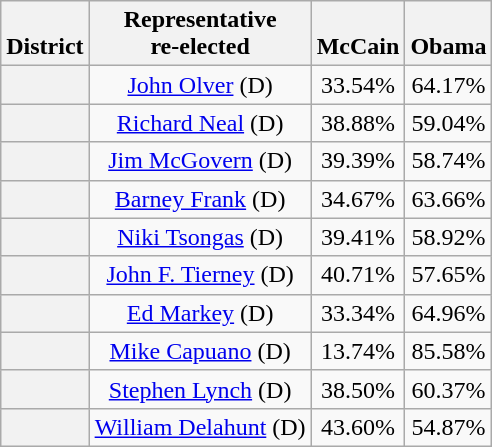<table class="wikitable sortable" style="text-align:center">
<tr valign=bottom>
<th>District</th>
<th>Representative<br>re-elected</th>
<th>McCain</th>
<th>Obama</th>
</tr>
<tr align=center>
<th></th>
<td><a href='#'>John Olver</a> (D)</td>
<td>33.54%</td>
<td>64.17%</td>
</tr>
<tr align=center>
<th></th>
<td><a href='#'>Richard Neal</a> (D)</td>
<td>38.88%</td>
<td>59.04%</td>
</tr>
<tr align=center>
<th></th>
<td><a href='#'>Jim McGovern</a> (D)</td>
<td>39.39%</td>
<td>58.74%</td>
</tr>
<tr align=center>
<th></th>
<td><a href='#'>Barney Frank</a> (D)</td>
<td>34.67%</td>
<td>63.66%</td>
</tr>
<tr align=center>
<th></th>
<td><a href='#'>Niki Tsongas</a> (D)</td>
<td>39.41%</td>
<td>58.92%</td>
</tr>
<tr align=center>
<th></th>
<td><a href='#'>John F. Tierney</a> (D)</td>
<td>40.71%</td>
<td>57.65%</td>
</tr>
<tr align=center>
<th></th>
<td><a href='#'>Ed Markey</a> (D)</td>
<td>33.34%</td>
<td>64.96%</td>
</tr>
<tr align=center>
<th></th>
<td><a href='#'>Mike Capuano</a> (D)</td>
<td>13.74%</td>
<td>85.58%</td>
</tr>
<tr align=center>
<th></th>
<td><a href='#'>Stephen Lynch</a> (D)</td>
<td>38.50%</td>
<td>60.37%</td>
</tr>
<tr align=center>
<th></th>
<td><a href='#'>William Delahunt</a> (D)</td>
<td>43.60%</td>
<td>54.87%</td>
</tr>
</table>
